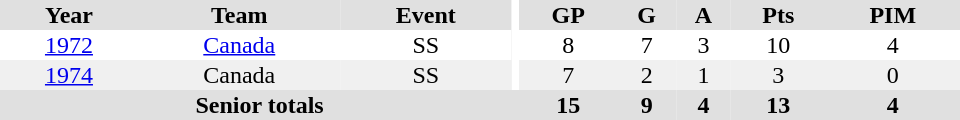<table border="0" cellpadding="1" cellspacing="0" ID="Table3" style="text-align:center; width:40em">
<tr bgcolor="#e0e0e0">
<th>Year</th>
<th>Team</th>
<th>Event</th>
<th rowspan="102" bgcolor="#ffffff"></th>
<th>GP</th>
<th>G</th>
<th>A</th>
<th>Pts</th>
<th>PIM</th>
</tr>
<tr>
<td><a href='#'>1972</a></td>
<td><a href='#'>Canada</a></td>
<td>SS</td>
<td>8</td>
<td>7</td>
<td>3</td>
<td>10</td>
<td>4</td>
</tr>
<tr bgcolor="#f0f0f0">
<td><a href='#'>1974</a></td>
<td>Canada</td>
<td>SS</td>
<td>7</td>
<td>2</td>
<td>1</td>
<td>3</td>
<td>0</td>
</tr>
<tr bgcolor="#e0e0e0">
<th colspan="4">Senior totals</th>
<th>15</th>
<th>9</th>
<th>4</th>
<th>13</th>
<th>4</th>
</tr>
</table>
